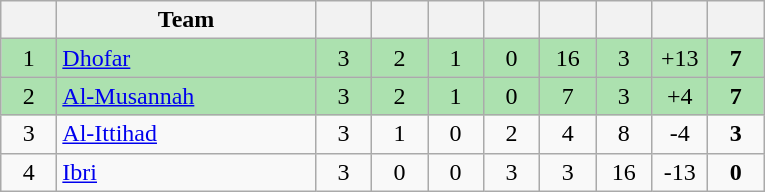<table class="wikitable" style="text-align: center;">
<tr>
<th width=30></th>
<th width=165>Team</th>
<th width=30></th>
<th width=30></th>
<th width=30></th>
<th width=30></th>
<th width=30></th>
<th width=30></th>
<th width=30></th>
<th width=30></th>
</tr>
<tr bgcolor=#ACE1AF>
<td>1</td>
<td align=left><a href='#'>Dhofar</a></td>
<td>3</td>
<td>2</td>
<td>1</td>
<td>0</td>
<td>16</td>
<td>3</td>
<td>+13</td>
<td><strong>7</strong></td>
</tr>
<tr bgcolor=#ACE1AF>
<td>2</td>
<td align=left><a href='#'>Al-Musannah</a></td>
<td>3</td>
<td>2</td>
<td>1</td>
<td>0</td>
<td>7</td>
<td>3</td>
<td>+4</td>
<td><strong>7</strong></td>
</tr>
<tr>
<td>3</td>
<td align=left><a href='#'>Al-Ittihad</a></td>
<td>3</td>
<td>1</td>
<td>0</td>
<td>2</td>
<td>4</td>
<td>8</td>
<td>-4</td>
<td><strong>3</strong></td>
</tr>
<tr>
<td>4</td>
<td align=left><a href='#'>Ibri</a></td>
<td>3</td>
<td>0</td>
<td>0</td>
<td>3</td>
<td>3</td>
<td>16</td>
<td>-13</td>
<td><strong>0</strong></td>
</tr>
</table>
